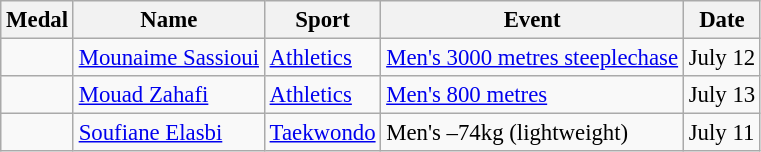<table class="wikitable sortable" style="font-size: 95%;">
<tr>
<th>Medal</th>
<th>Name</th>
<th>Sport</th>
<th>Event</th>
<th>Date</th>
</tr>
<tr>
<td></td>
<td><a href='#'>Mounaime Sassioui</a></td>
<td><a href='#'>Athletics</a></td>
<td><a href='#'>Men's 3000 metres steeplechase</a></td>
<td>July 12</td>
</tr>
<tr>
<td></td>
<td><a href='#'>Mouad Zahafi</a></td>
<td><a href='#'>Athletics</a></td>
<td><a href='#'>Men's 800 metres</a></td>
<td>July 13</td>
</tr>
<tr>
<td></td>
<td><a href='#'>Soufiane Elasbi</a></td>
<td><a href='#'>Taekwondo</a></td>
<td>Men's –74kg (lightweight)</td>
<td>July 11</td>
</tr>
</table>
